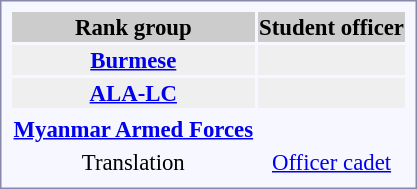<table style="border:1px solid #8888aa; background-color:#f7f8ff; padding:5px; font-size:95%; margin: 0px 12px 12px 0px; text-align:center;">
<tr bgcolor="#CCCCCC">
<th>Rank group</th>
<th>Student officer</th>
</tr>
<tr style="text-align:center; background:#efefef;">
<th><a href='#'>Burmese</a></th>
<td></td>
</tr>
<tr style="text-align:center; background:#efefef;">
<th><a href='#'>ALA-LC</a></th>
<td></td>
</tr>
<tr>
</tr>
<tr style="text-align:center;">
<td><strong> <a href='#'>Myanmar Armed Forces</a></strong></td>
<td></td>
</tr>
<tr style="text-align:center;">
<td>Translation</td>
<td><a href='#'>Officer cadet</a></td>
</tr>
</table>
